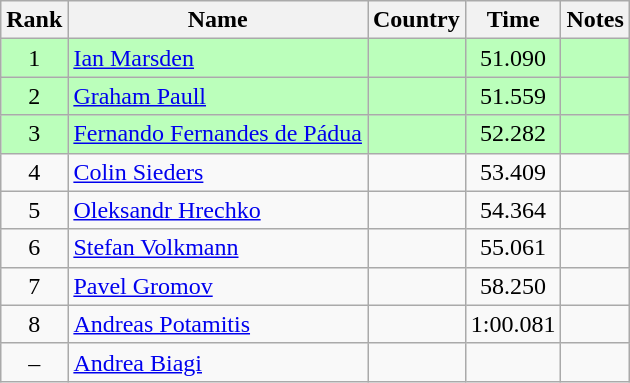<table class="wikitable" style="text-align:center">
<tr>
<th>Rank</th>
<th>Name</th>
<th>Country</th>
<th>Time</th>
<th>Notes</th>
</tr>
<tr bgcolor=bbffbb>
<td>1</td>
<td align="left"><a href='#'>Ian Marsden</a></td>
<td align="left"></td>
<td>51.090</td>
<td></td>
</tr>
<tr bgcolor=bbffbb>
<td>2</td>
<td align="left"><a href='#'>Graham Paull</a></td>
<td align="left"></td>
<td>51.559</td>
<td></td>
</tr>
<tr bgcolor=bbffbb>
<td>3</td>
<td align="left"><a href='#'>Fernando Fernandes de Pádua</a></td>
<td align="left"></td>
<td>52.282</td>
<td></td>
</tr>
<tr>
<td>4</td>
<td align="left"><a href='#'>Colin Sieders</a></td>
<td align="left"></td>
<td>53.409</td>
<td></td>
</tr>
<tr>
<td>5</td>
<td align="left"><a href='#'>Oleksandr Hrechko</a></td>
<td align="left"></td>
<td>54.364</td>
<td></td>
</tr>
<tr>
<td>6</td>
<td align="left"><a href='#'>Stefan Volkmann</a></td>
<td align="left"></td>
<td>55.061</td>
<td></td>
</tr>
<tr>
<td>7</td>
<td align="left"><a href='#'>Pavel Gromov</a></td>
<td align="left"></td>
<td>58.250</td>
<td></td>
</tr>
<tr>
<td>8</td>
<td align="left"><a href='#'>Andreas Potamitis</a></td>
<td align="left"></td>
<td>1:00.081</td>
<td></td>
</tr>
<tr>
<td>–</td>
<td align="left"><a href='#'>Andrea Biagi</a></td>
<td align="left"></td>
<td></td>
<td></td>
</tr>
</table>
